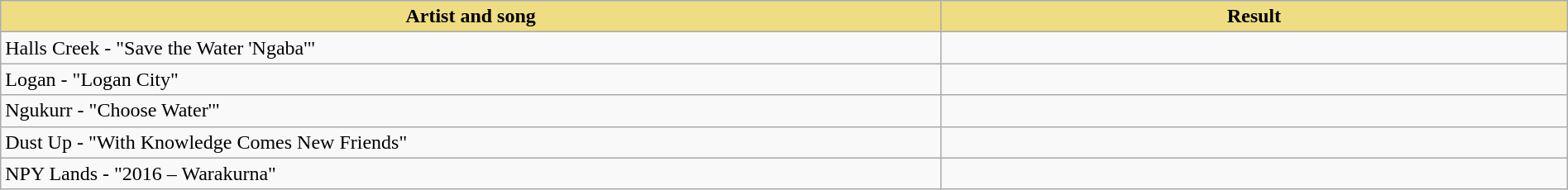<table class="wikitable" width=100%>
<tr>
<th style="width:15%;background:#EEDD82;">Artist and song</th>
<th style="width:10%;background:#EEDD82;">Result</th>
</tr>
<tr>
<td>Halls Creek - "Save the Water 'Ngaba'"</td>
<td></td>
</tr>
<tr>
<td>Logan - "Logan City"</td>
<td></td>
</tr>
<tr>
<td>Ngukurr - "Choose Water'"</td>
<td></td>
</tr>
<tr>
<td>Dust Up - "With Knowledge Comes New Friends"</td>
<td></td>
</tr>
<tr>
<td>NPY Lands - "2016 – Warakurna"</td>
<td></td>
</tr>
</table>
